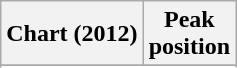<table class="wikitable plainrowheaders sortable">
<tr>
<th scope="col">Chart (2012)</th>
<th scope="col">Peak<br>position</th>
</tr>
<tr>
</tr>
<tr>
</tr>
</table>
